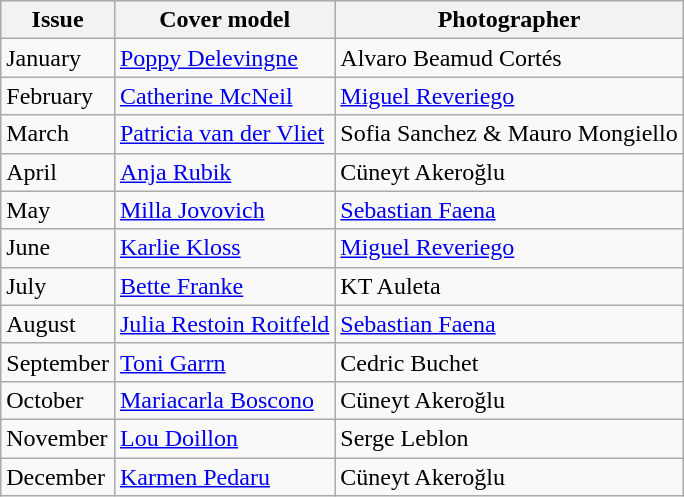<table class="sortable wikitable">
<tr>
<th>Issue</th>
<th>Cover model</th>
<th>Photographer</th>
</tr>
<tr>
<td>January</td>
<td><a href='#'>Poppy Delevingne</a></td>
<td>Alvaro Beamud Cortés</td>
</tr>
<tr>
<td>February</td>
<td><a href='#'>Catherine McNeil</a></td>
<td><a href='#'>Miguel Reveriego</a></td>
</tr>
<tr>
<td>March</td>
<td><a href='#'>Patricia van der Vliet</a></td>
<td>Sofia Sanchez & Mauro Mongiello</td>
</tr>
<tr>
<td>April</td>
<td><a href='#'>Anja Rubik</a></td>
<td>Cüneyt Akeroğlu</td>
</tr>
<tr>
<td>May</td>
<td><a href='#'>Milla Jovovich</a></td>
<td><a href='#'>Sebastian Faena</a></td>
</tr>
<tr>
<td>June</td>
<td><a href='#'>Karlie Kloss</a></td>
<td><a href='#'>Miguel Reveriego</a></td>
</tr>
<tr>
<td>July</td>
<td><a href='#'>Bette Franke</a></td>
<td>KT Auleta</td>
</tr>
<tr>
<td>August</td>
<td><a href='#'>Julia Restoin Roitfeld</a></td>
<td><a href='#'>Sebastian Faena</a></td>
</tr>
<tr>
<td>September</td>
<td><a href='#'>Toni Garrn</a></td>
<td>Cedric Buchet</td>
</tr>
<tr>
<td>October</td>
<td><a href='#'>Mariacarla Boscono</a></td>
<td>Cüneyt Akeroğlu</td>
</tr>
<tr>
<td>November</td>
<td><a href='#'>Lou Doillon</a></td>
<td>Serge Leblon</td>
</tr>
<tr>
<td>December</td>
<td><a href='#'>Karmen Pedaru</a></td>
<td>Cüneyt Akeroğlu</td>
</tr>
</table>
